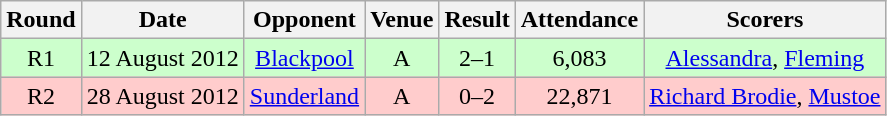<table class= "wikitable " style="font-size:100%; text-align:center">
<tr>
<th>Round</th>
<th>Date</th>
<th>Opponent</th>
<th>Venue</th>
<th>Result</th>
<th>Attendance</th>
<th>Scorers</th>
</tr>
<tr style="background: #CCFFCC;">
<td>R1</td>
<td>12 August 2012</td>
<td><a href='#'>Blackpool</a></td>
<td>A</td>
<td>2–1</td>
<td>6,083</td>
<td><a href='#'>Alessandra</a>, <a href='#'>Fleming</a></td>
</tr>
<tr style="background: #FFCCCC;">
<td>R2</td>
<td>28 August 2012</td>
<td><a href='#'>Sunderland</a></td>
<td>A</td>
<td>0–2</td>
<td>22,871</td>
<td><a href='#'>Richard Brodie</a>, <a href='#'>Mustoe</a></td>
</tr>
</table>
